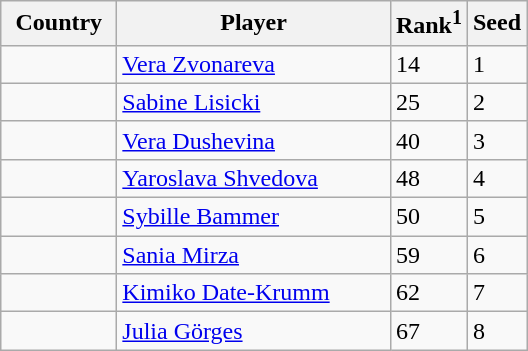<table class="sortable wikitable">
<tr>
<th width="70">Country</th>
<th width="175">Player</th>
<th>Rank<sup>1</sup></th>
<th>Seed</th>
</tr>
<tr>
<td></td>
<td><a href='#'>Vera Zvonareva</a></td>
<td>14</td>
<td>1</td>
</tr>
<tr>
<td></td>
<td><a href='#'>Sabine Lisicki</a></td>
<td>25</td>
<td>2</td>
</tr>
<tr>
<td></td>
<td><a href='#'>Vera Dushevina</a></td>
<td>40</td>
<td>3</td>
</tr>
<tr>
<td></td>
<td><a href='#'>Yaroslava Shvedova</a></td>
<td>48</td>
<td>4</td>
</tr>
<tr>
<td></td>
<td><a href='#'>Sybille Bammer</a></td>
<td>50</td>
<td>5</td>
</tr>
<tr>
<td></td>
<td><a href='#'>Sania Mirza</a></td>
<td>59</td>
<td>6</td>
</tr>
<tr>
<td></td>
<td><a href='#'>Kimiko Date-Krumm</a></td>
<td>62</td>
<td>7</td>
</tr>
<tr>
<td></td>
<td><a href='#'>Julia Görges</a></td>
<td>67</td>
<td>8</td>
</tr>
</table>
